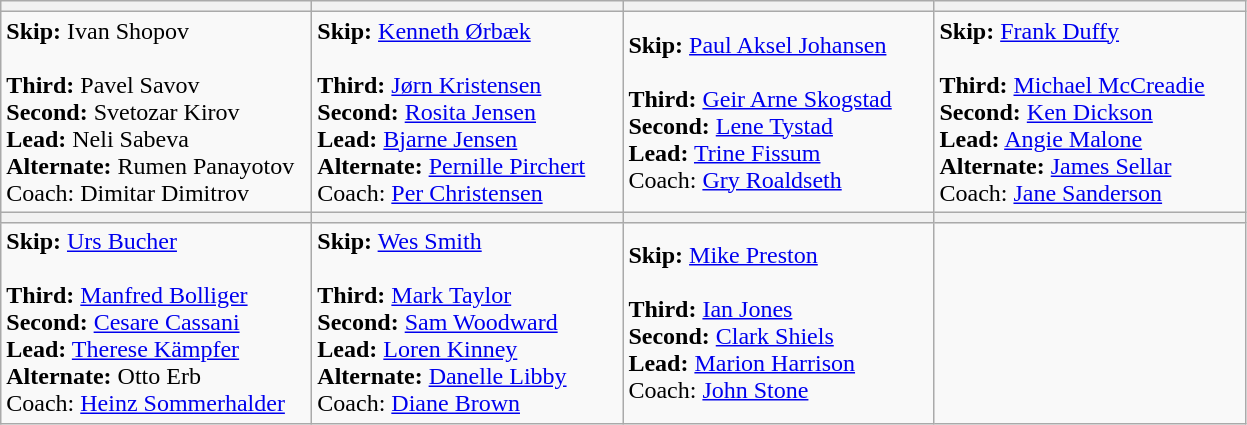<table class="wikitable">
<tr>
<th bgcolor="#efefef" width="200"></th>
<th bgcolor="#efefef" width="200"></th>
<th bgcolor="#efefef" width="200"></th>
<th bgcolor="#efefef" width="200"></th>
</tr>
<tr>
<td><strong>Skip:</strong> Ivan Shopov<br><br><strong>Third:</strong> Pavel Savov<br>
<strong>Second:</strong> Svetozar Kirov<br>
<strong>Lead:</strong> Neli Sabeva<br>
<strong>Alternate:</strong> Rumen Panayotov<br>
Coach: Dimitar Dimitrov</td>
<td><strong>Skip:</strong> <a href='#'>Kenneth Ørbæk</a><br><br><strong>Third:</strong> <a href='#'>Jørn Kristensen</a><br>
<strong>Second:</strong> <a href='#'>Rosita Jensen</a><br>
<strong>Lead:</strong> <a href='#'>Bjarne Jensen</a><br>
<strong>Alternate:</strong> <a href='#'>Pernille Pirchert</a><br>
Coach: <a href='#'>Per Christensen</a></td>
<td><strong>Skip:</strong> <a href='#'>Paul Aksel Johansen</a><br><br><strong>Third:</strong> <a href='#'>Geir Arne Skogstad</a><br>
<strong>Second:</strong> <a href='#'>Lene Tystad</a><br>
<strong>Lead:</strong> <a href='#'>Trine Fissum</a><br>
Coach: <a href='#'>Gry Roaldseth</a></td>
<td><strong>Skip:</strong>  <a href='#'>Frank Duffy</a><br><br><strong>Third:</strong>  <a href='#'>Michael McCreadie</a><br>
<strong>Second:</strong> <a href='#'>Ken Dickson</a><br>
<strong>Lead:</strong> <a href='#'>Angie Malone</a><br>
<strong>Alternate:</strong> <a href='#'>James Sellar</a><br>
Coach:  <a href='#'>Jane Sanderson</a></td>
</tr>
<tr>
<th bgcolor="#efefef" width="200"></th>
<th bgcolor="#efefef" width="200"></th>
<th bgcolor="#efefef" width="200"></th>
<th bgcolor="#efefef" width="200"></th>
</tr>
<tr>
<td><strong>Skip:</strong> <a href='#'>Urs Bucher</a><br><br><strong>Third:</strong> <a href='#'>Manfred Bolliger</a><br>
<strong>Second:</strong> <a href='#'>Cesare Cassani</a><br>
<strong>Lead:</strong> <a href='#'>Therese Kämpfer</a><br>
<strong>Alternate:</strong> Otto Erb<br>
Coach: <a href='#'>Heinz Sommerhalder</a></td>
<td><strong>Skip:</strong> <a href='#'>Wes Smith</a><br><br><strong>Third:</strong> <a href='#'>Mark Taylor</a><br>
<strong>Second:</strong> <a href='#'>Sam Woodward</a><br>
<strong>Lead:</strong> <a href='#'>Loren Kinney</a><br>
<strong>Alternate:</strong> <a href='#'>Danelle Libby</a><br>
Coach: <a href='#'>Diane Brown</a></td>
<td><strong>Skip:</strong> <a href='#'>Mike Preston</a><br><br><strong>Third:</strong> <a href='#'>Ian Jones</a><br>
<strong>Second:</strong> <a href='#'>Clark Shiels</a><br>
<strong>Lead:</strong> <a href='#'>Marion Harrison</a><br>
Coach: <a href='#'>John Stone</a></td>
<td></td>
</tr>
</table>
